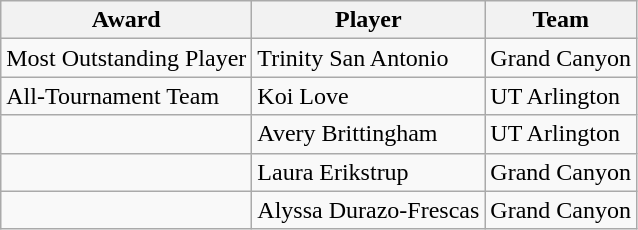<table class="wikitable">
<tr>
<th>Award</th>
<th>Player</th>
<th>Team</th>
</tr>
<tr>
<td>Most Outstanding Player</td>
<td>Trinity San Antonio</td>
<td>Grand Canyon</td>
</tr>
<tr>
<td>All-Tournament Team</td>
<td>Koi Love</td>
<td>UT Arlington</td>
</tr>
<tr>
<td></td>
<td>Avery Brittingham</td>
<td>UT Arlington</td>
</tr>
<tr>
<td></td>
<td>Laura Erikstrup</td>
<td>Grand Canyon</td>
</tr>
<tr>
<td></td>
<td>Alyssa Durazo-Frescas</td>
<td>Grand Canyon</td>
</tr>
</table>
